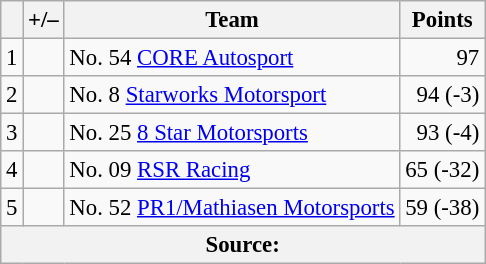<table class="wikitable" style="font-size: 95%;">
<tr>
<th scope="col"></th>
<th scope="col">+/–</th>
<th scope="col">Team</th>
<th scope="col">Points</th>
</tr>
<tr>
<td align=center>1</td>
<td align="left"></td>
<td> No. 54 <a href='#'>CORE Autosport</a></td>
<td align=right>97</td>
</tr>
<tr>
<td align=center>2</td>
<td align="left"></td>
<td> No. 8 <a href='#'>Starworks Motorsport</a></td>
<td align=right>94 (-3)</td>
</tr>
<tr>
<td align=center>3</td>
<td align="left"></td>
<td> No. 25 <a href='#'>8 Star Motorsports</a></td>
<td align=right>93 (-4)</td>
</tr>
<tr>
<td align=center>4</td>
<td align="left"></td>
<td> No. 09 <a href='#'>RSR Racing</a></td>
<td align=right>65 (-32)</td>
</tr>
<tr>
<td align=center>5</td>
<td align="left"></td>
<td> No. 52 <a href='#'>PR1/Mathiasen Motorsports</a></td>
<td align=right>59 (-38)</td>
</tr>
<tr>
<th colspan=5>Source:</th>
</tr>
</table>
